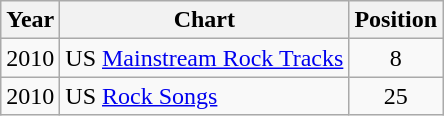<table class="wikitable">
<tr>
<th>Year</th>
<th>Chart</th>
<th>Position</th>
</tr>
<tr>
<td>2010</td>
<td>US <a href='#'>Mainstream Rock Tracks</a></td>
<td align=center>8</td>
</tr>
<tr>
<td>2010</td>
<td>US <a href='#'>Rock Songs</a></td>
<td align=center>25</td>
</tr>
</table>
